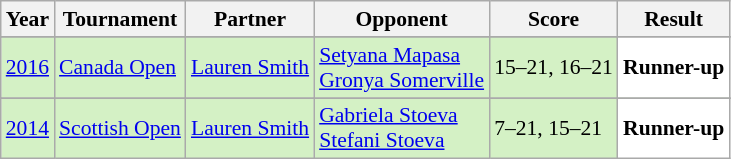<table class="sortable wikitable" style="font-size: 90%;">
<tr>
<th>Year</th>
<th>Tournament</th>
<th>Partner</th>
<th>Opponent</th>
<th>Score</th>
<th>Result</th>
</tr>
<tr>
</tr>
<tr style="background:#D4F1C5">
<td align="center"><a href='#'>2016</a></td>
<td align="left"><a href='#'>Canada Open</a></td>
<td align="left"> <a href='#'>Lauren Smith</a></td>
<td align="left"> <a href='#'>Setyana Mapasa</a><br> <a href='#'>Gronya Somerville</a></td>
<td align="left">15–21, 16–21</td>
<td style="text-align:left; background:white"> <strong>Runner-up</strong></td>
</tr>
<tr>
</tr>
<tr style="background:#D4F1C5">
<td align="center"><a href='#'>2014</a></td>
<td align="left"><a href='#'>Scottish Open</a></td>
<td align="left"> <a href='#'>Lauren Smith</a></td>
<td align="left"> <a href='#'>Gabriela Stoeva</a><br> <a href='#'>Stefani Stoeva</a></td>
<td align="left">7–21, 15–21</td>
<td style="text-align:left; background:white"> <strong>Runner-up</strong></td>
</tr>
</table>
